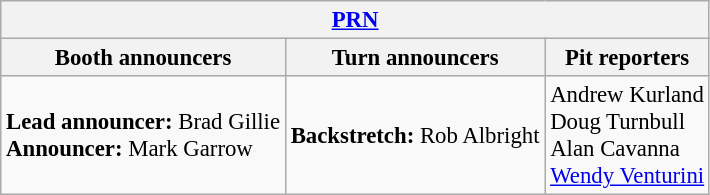<table class="wikitable" style="font-size: 95%;">
<tr>
<th colspan="3"><a href='#'>PRN</a></th>
</tr>
<tr>
<th>Booth announcers</th>
<th>Turn announcers</th>
<th>Pit reporters</th>
</tr>
<tr>
<td><strong>Lead announcer:</strong> Brad Gillie <br><strong>Announcer:</strong> Mark Garrow</td>
<td><strong>Backstretch:</strong> Rob Albright</td>
<td>Andrew Kurland<br>Doug Turnbull<br>Alan Cavanna<br><a href='#'>Wendy Venturini</a></td>
</tr>
</table>
